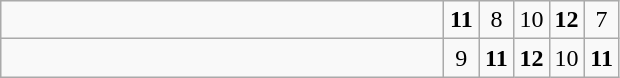<table class="wikitable">
<tr>
<td style="width:18em"></td>
<td align=center style="width:1em"><strong>11</strong></td>
<td align=center style="width:1em">8</td>
<td align=center style="width:1em">10</td>
<td align=center style="width:1em"><strong>12</strong></td>
<td align=center style="width:1em">7</td>
</tr>
<tr>
<td style="width:18em"></td>
<td align=center style="width:1em">9</td>
<td align=center style="width:1em"><strong>11</strong></td>
<td align=center style="width:1em"><strong>12</strong></td>
<td align=center style="width:1em">10</td>
<td align=center style="width:1em"><strong>11</strong></td>
</tr>
</table>
